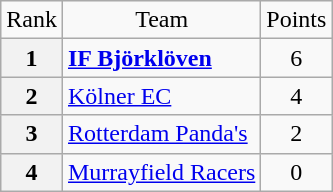<table class="wikitable" style="text-align: center;">
<tr>
<td>Rank</td>
<td>Team</td>
<td>Points</td>
</tr>
<tr>
<th>1</th>
<td style="text-align: left;"> <strong><a href='#'>IF Björklöven</a></strong></td>
<td>6</td>
</tr>
<tr>
<th>2</th>
<td style="text-align: left;"> <a href='#'>Kölner EC</a></td>
<td>4</td>
</tr>
<tr>
<th>3</th>
<td style="text-align: left;"> <a href='#'>Rotterdam Panda's</a></td>
<td>2</td>
</tr>
<tr>
<th>4</th>
<td style="text-align: left;"> <a href='#'>Murrayfield Racers</a></td>
<td>0</td>
</tr>
</table>
